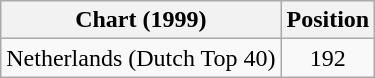<table class="wikitable">
<tr>
<th>Chart (1999)</th>
<th>Position</th>
</tr>
<tr>
<td>Netherlands (Dutch Top 40)</td>
<td align="center">192</td>
</tr>
</table>
